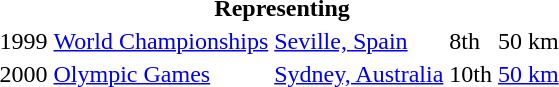<table>
<tr>
<th colspan="6">Representing </th>
</tr>
<tr>
<td>1999</td>
<td><a href='#'>World Championships</a></td>
<td><a href='#'>Seville, Spain</a></td>
<td>8th</td>
<td>50 km</td>
<td></td>
</tr>
<tr>
<td>2000</td>
<td><a href='#'>Olympic Games</a></td>
<td><a href='#'>Sydney, Australia</a></td>
<td>10th</td>
<td><a href='#'>50 km</a></td>
<td></td>
</tr>
</table>
